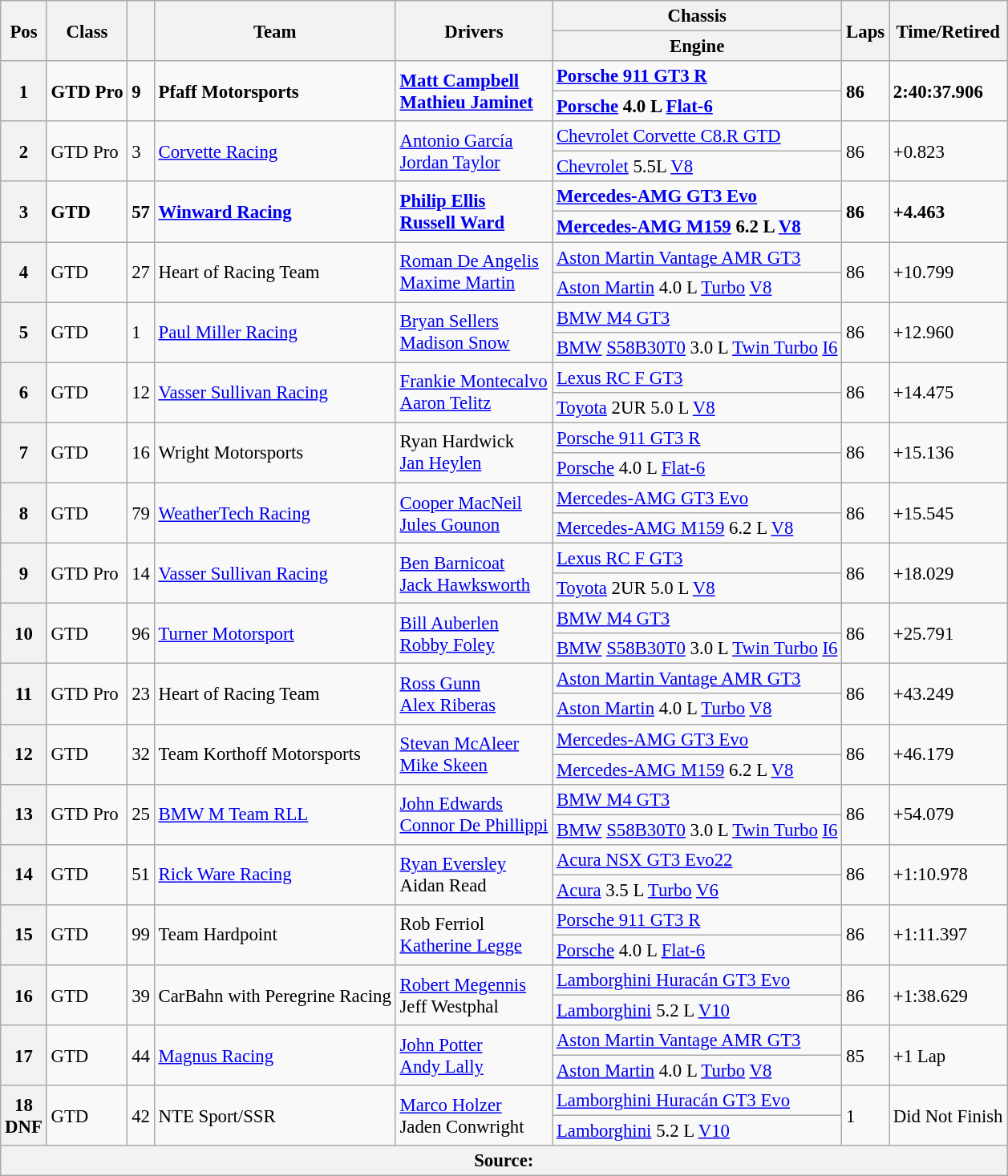<table class="wikitable" style="font-size: 95%;">
<tr>
<th rowspan="2">Pos</th>
<th rowspan="2">Class</th>
<th rowspan="2"></th>
<th rowspan="2">Team</th>
<th rowspan="2">Drivers</th>
<th>Chassis</th>
<th rowspan="2">Laps</th>
<th rowspan="2">Time/Retired</th>
</tr>
<tr>
<th>Engine</th>
</tr>
<tr style="font-weight:bold">
<th rowspan="2">1</th>
<td rowspan="2">GTD Pro</td>
<td rowspan="2">9</td>
<td rowspan="2"> Pfaff Motorsports</td>
<td rowspan="2"> <a href='#'>Matt Campbell</a><br> <a href='#'>Mathieu Jaminet</a></td>
<td><a href='#'>Porsche 911 GT3 R</a></td>
<td rowspan="2">86</td>
<td rowspan="2">2:40:37.906</td>
</tr>
<tr style="font-weight:bold">
<td><a href='#'>Porsche</a> 4.0 L <a href='#'>Flat-6</a></td>
</tr>
<tr>
<th rowspan="2">2</th>
<td rowspan="2">GTD Pro</td>
<td rowspan="2">3</td>
<td rowspan="2"> <a href='#'>Corvette Racing</a></td>
<td rowspan="2"> <a href='#'>Antonio García</a><br> <a href='#'>Jordan Taylor</a></td>
<td><a href='#'>Chevrolet Corvette C8.R GTD</a></td>
<td rowspan="2">86</td>
<td rowspan="2">+0.823</td>
</tr>
<tr>
<td><a href='#'>Chevrolet</a> 5.5L <a href='#'>V8</a></td>
</tr>
<tr style="font-weight:bold">
<th rowspan="2">3</th>
<td rowspan="2">GTD</td>
<td rowspan="2">57</td>
<td rowspan="2"> <a href='#'>Winward Racing</a></td>
<td rowspan="2"> <a href='#'>Philip Ellis</a><br>  <a href='#'>Russell Ward</a></td>
<td><a href='#'>Mercedes-AMG GT3 Evo</a></td>
<td rowspan="2">86</td>
<td rowspan="2">+4.463</td>
</tr>
<tr style="font-weight:bold">
<td><a href='#'>Mercedes-AMG M159</a> 6.2 L <a href='#'>V8</a></td>
</tr>
<tr>
<th rowspan="2">4</th>
<td rowspan="2">GTD</td>
<td rowspan="2">27</td>
<td rowspan="2"> Heart of Racing Team</td>
<td rowspan="2"> <a href='#'>Roman De Angelis</a><br>  <a href='#'>Maxime Martin</a></td>
<td><a href='#'>Aston Martin Vantage AMR GT3</a></td>
<td rowspan="2">86</td>
<td rowspan="2">+10.799</td>
</tr>
<tr>
<td><a href='#'>Aston Martin</a> 4.0 L <a href='#'>Turbo</a> <a href='#'>V8</a></td>
</tr>
<tr>
<th rowspan="2">5</th>
<td rowspan="2">GTD</td>
<td rowspan="2">1</td>
<td rowspan="2"> <a href='#'>Paul Miller Racing</a></td>
<td rowspan="2"> <a href='#'>Bryan Sellers</a><br>  <a href='#'>Madison Snow</a></td>
<td><a href='#'>BMW M4 GT3</a></td>
<td rowspan="2">86</td>
<td rowspan="2">+12.960</td>
</tr>
<tr>
<td><a href='#'>BMW</a> <a href='#'>S58B30T0</a> 3.0 L <a href='#'>Twin Turbo</a> <a href='#'>I6</a></td>
</tr>
<tr>
<th rowspan="2">6</th>
<td rowspan="2">GTD</td>
<td rowspan="2">12</td>
<td rowspan="2"> <a href='#'>Vasser Sullivan Racing</a></td>
<td rowspan="2"> <a href='#'>Frankie Montecalvo</a><br>  <a href='#'>Aaron Telitz</a></td>
<td><a href='#'>Lexus RC F GT3</a></td>
<td rowspan="2">86</td>
<td rowspan="2">+14.475</td>
</tr>
<tr>
<td><a href='#'>Toyota</a> 2UR 5.0 L <a href='#'>V8</a></td>
</tr>
<tr>
<th rowspan="2">7</th>
<td rowspan="2">GTD</td>
<td rowspan="2">16</td>
<td rowspan="2"> Wright Motorsports</td>
<td rowspan="2"> Ryan Hardwick<br>  <a href='#'>Jan Heylen</a></td>
<td><a href='#'>Porsche 911 GT3 R</a></td>
<td rowspan="2">86</td>
<td rowspan="2">+15.136</td>
</tr>
<tr>
<td><a href='#'>Porsche</a> 4.0 L <a href='#'>Flat-6</a></td>
</tr>
<tr>
<th rowspan="2">8</th>
<td rowspan="2">GTD</td>
<td rowspan="2">79</td>
<td rowspan="2"> <a href='#'>WeatherTech Racing</a></td>
<td rowspan="2"> <a href='#'>Cooper MacNeil</a><br> <a href='#'>Jules Gounon</a></td>
<td><a href='#'>Mercedes-AMG GT3 Evo</a></td>
<td rowspan="2">86</td>
<td rowspan="2">+15.545</td>
</tr>
<tr>
<td><a href='#'>Mercedes-AMG M159</a> 6.2 L <a href='#'>V8</a></td>
</tr>
<tr>
<th rowspan="2">9</th>
<td rowspan="2">GTD Pro</td>
<td rowspan="2">14</td>
<td rowspan="2"> <a href='#'>Vasser Sullivan Racing</a></td>
<td rowspan="2"> <a href='#'>Ben Barnicoat</a><br>  <a href='#'>Jack Hawksworth</a></td>
<td><a href='#'>Lexus RC F GT3</a></td>
<td rowspan="2">86</td>
<td rowspan="2">+18.029</td>
</tr>
<tr>
<td><a href='#'>Toyota</a> 2UR 5.0 L <a href='#'>V8</a></td>
</tr>
<tr>
<th rowspan="2">10</th>
<td rowspan="2">GTD</td>
<td rowspan="2">96</td>
<td rowspan="2"> <a href='#'>Turner Motorsport</a></td>
<td rowspan="2"> <a href='#'>Bill Auberlen</a><br>  <a href='#'>Robby Foley</a></td>
<td><a href='#'>BMW M4 GT3</a></td>
<td rowspan="2">86</td>
<td rowspan="2">+25.791</td>
</tr>
<tr>
<td><a href='#'>BMW</a> <a href='#'>S58B30T0</a> 3.0 L <a href='#'>Twin Turbo</a> <a href='#'>I6</a></td>
</tr>
<tr>
<th rowspan="2">11</th>
<td rowspan="2">GTD Pro</td>
<td rowspan="2">23</td>
<td rowspan="2"> Heart of Racing Team</td>
<td rowspan="2"> <a href='#'>Ross Gunn</a><br> <a href='#'>Alex Riberas</a></td>
<td><a href='#'>Aston Martin Vantage AMR GT3</a></td>
<td rowspan="2">86</td>
<td rowspan="2">+43.249</td>
</tr>
<tr>
<td><a href='#'>Aston Martin</a> 4.0 L <a href='#'>Turbo</a> <a href='#'>V8</a></td>
</tr>
<tr>
<th rowspan="2">12</th>
<td rowspan="2">GTD</td>
<td rowspan="2">32</td>
<td rowspan="2"> Team Korthoff Motorsports</td>
<td rowspan="2"> <a href='#'>Stevan McAleer</a><br>  <a href='#'>Mike Skeen</a></td>
<td><a href='#'>Mercedes-AMG GT3 Evo</a></td>
<td rowspan="2">86</td>
<td rowspan="2">+46.179</td>
</tr>
<tr>
<td><a href='#'>Mercedes-AMG M159</a> 6.2 L <a href='#'>V8</a></td>
</tr>
<tr>
<th rowspan="2">13</th>
<td rowspan="2">GTD Pro</td>
<td rowspan="2">25</td>
<td rowspan="2"> <a href='#'>BMW M Team RLL</a></td>
<td rowspan="2"> <a href='#'>John Edwards</a><br> <a href='#'>Connor De Phillippi</a></td>
<td><a href='#'>BMW M4 GT3</a></td>
<td rowspan="2">86</td>
<td rowspan="2">+54.079</td>
</tr>
<tr>
<td><a href='#'>BMW</a> <a href='#'>S58B30T0</a> 3.0 L <a href='#'>Twin Turbo</a> <a href='#'>I6</a></td>
</tr>
<tr>
<th rowspan="2">14</th>
<td rowspan="2">GTD</td>
<td rowspan="2">51</td>
<td rowspan="2"> <a href='#'>Rick Ware Racing</a></td>
<td rowspan="2"> <a href='#'>Ryan Eversley</a><br>  Aidan Read</td>
<td><a href='#'>Acura NSX GT3 Evo22</a></td>
<td rowspan="2">86</td>
<td rowspan="2">+1:10.978</td>
</tr>
<tr>
<td><a href='#'>Acura</a> 3.5 L <a href='#'>Turbo</a> <a href='#'>V6</a></td>
</tr>
<tr>
<th rowspan="2">15</th>
<td rowspan="2">GTD</td>
<td rowspan="2">99</td>
<td rowspan="2"> Team Hardpoint</td>
<td rowspan="2"> Rob Ferriol<br>  <a href='#'>Katherine Legge</a></td>
<td><a href='#'>Porsche 911 GT3 R</a></td>
<td rowspan="2">86</td>
<td rowspan="2">+1:11.397</td>
</tr>
<tr>
<td><a href='#'>Porsche</a> 4.0 L <a href='#'>Flat-6</a></td>
</tr>
<tr>
<th rowspan="2">16</th>
<td rowspan="2">GTD</td>
<td rowspan="2">39</td>
<td rowspan="2"> CarBahn with Peregrine Racing</td>
<td rowspan="2"> <a href='#'>Robert Megennis</a><br>  Jeff Westphal</td>
<td><a href='#'>Lamborghini Huracán GT3 Evo</a></td>
<td rowspan="2">86</td>
<td rowspan="2">+1:38.629</td>
</tr>
<tr>
<td><a href='#'>Lamborghini</a> 5.2 L <a href='#'>V10</a></td>
</tr>
<tr>
<th rowspan="2">17</th>
<td rowspan="2">GTD</td>
<td rowspan="2">44</td>
<td rowspan="2"> <a href='#'>Magnus Racing</a></td>
<td rowspan="2"> <a href='#'>John Potter</a><br> <a href='#'>Andy Lally</a></td>
<td><a href='#'>Aston Martin Vantage AMR GT3</a></td>
<td rowspan="2">85</td>
<td rowspan="2">+1 Lap</td>
</tr>
<tr>
<td><a href='#'>Aston Martin</a> 4.0 L <a href='#'>Turbo</a> <a href='#'>V8</a></td>
</tr>
<tr>
<th rowspan="2">18<br>DNF</th>
<td rowspan="2">GTD</td>
<td rowspan="2">42</td>
<td rowspan="2"> NTE Sport/SSR</td>
<td rowspan="2"> <a href='#'>Marco Holzer</a><br> Jaden Conwright</td>
<td><a href='#'>Lamborghini Huracán GT3 Evo</a></td>
<td rowspan="2">1</td>
<td rowspan="2">Did Not Finish</td>
</tr>
<tr>
<td><a href='#'>Lamborghini</a> 5.2 L <a href='#'>V10</a></td>
</tr>
<tr>
<th colspan="8" align="center">Source:</th>
</tr>
</table>
